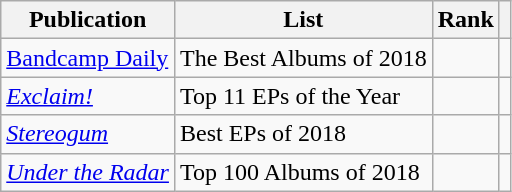<table class="sortable wikitable">
<tr>
<th>Publication</th>
<th>List</th>
<th>Rank</th>
<th class="unsortable"></th>
</tr>
<tr>
<td><a href='#'>Bandcamp Daily</a></td>
<td>The Best Albums of 2018</td>
<td></td>
<td></td>
</tr>
<tr>
<td><em><a href='#'>Exclaim!</a></em></td>
<td>Top 11 EPs of the Year</td>
<td></td>
<td></td>
</tr>
<tr>
<td><em><a href='#'>Stereogum</a></em></td>
<td>Best EPs of 2018</td>
<td></td>
<td></td>
</tr>
<tr>
<td><em><a href='#'>Under the Radar</a></em></td>
<td>Top 100 Albums of 2018</td>
<td></td>
<td></td>
</tr>
</table>
